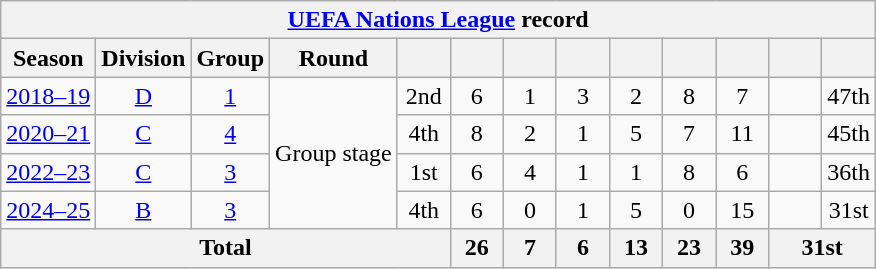<table class="wikitable" style="text-align: center;">
<tr>
<th colspan=14><a href='#'>UEFA Nations League</a> record</th>
</tr>
<tr>
<th>Season</th>
<th>Division</th>
<th>Group</th>
<th>Round</th>
<th width=28></th>
<th width=28></th>
<th width=28></th>
<th width=28></th>
<th width=28></th>
<th width=28></th>
<th width=28></th>
<th width=28></th>
<th width=28></th>
</tr>
<tr>
<td><a href='#'>2018–19</a></td>
<td><a href='#'>D</a></td>
<td><a href='#'>1</a></td>
<td rowspan=4>Group stage</td>
<td>2nd</td>
<td>6</td>
<td>1</td>
<td>3</td>
<td>2</td>
<td>8</td>
<td>7</td>
<td></td>
<td>47th</td>
</tr>
<tr>
<td><a href='#'>2020–21</a></td>
<td><a href='#'>C</a></td>
<td><a href='#'>4</a></td>
<td>4th</td>
<td>8</td>
<td>2</td>
<td>1</td>
<td>5</td>
<td>7</td>
<td>11</td>
<td></td>
<td>45th</td>
</tr>
<tr>
<td><a href='#'>2022–23</a></td>
<td><a href='#'>C</a></td>
<td><a href='#'>3</a></td>
<td>1st</td>
<td>6</td>
<td>4</td>
<td>1</td>
<td>1</td>
<td>8</td>
<td>6</td>
<td></td>
<td>36th</td>
</tr>
<tr>
<td><a href='#'>2024–25</a></td>
<td><a href='#'>B</a></td>
<td><a href='#'>3</a></td>
<td>4th</td>
<td>6</td>
<td>0</td>
<td>1</td>
<td>5</td>
<td>0</td>
<td>15</td>
<td></td>
<td>31st</td>
</tr>
<tr>
<th colspan=5>Total</th>
<th>26</th>
<th>7</th>
<th>6</th>
<th>13</th>
<th>23</th>
<th>39</th>
<th colspan=2>31st</th>
</tr>
</table>
